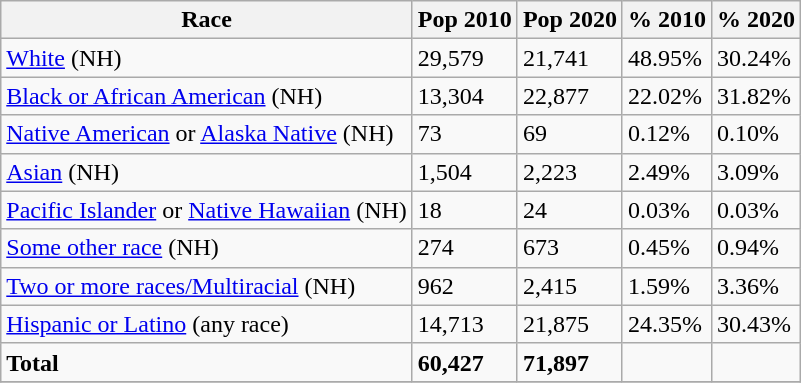<table class="wikitable">
<tr>
<th>Race</th>
<th>Pop 2010</th>
<th>Pop 2020</th>
<th>% 2010</th>
<th>% 2020</th>
</tr>
<tr>
<td><a href='#'>White</a> (NH)</td>
<td>29,579</td>
<td>21,741</td>
<td>48.95%</td>
<td>30.24%</td>
</tr>
<tr>
<td><a href='#'>Black or African American</a> (NH)</td>
<td>13,304</td>
<td>22,877</td>
<td>22.02%</td>
<td>31.82%</td>
</tr>
<tr>
<td><a href='#'>Native American</a> or <a href='#'>Alaska Native</a> (NH)</td>
<td>73</td>
<td>69</td>
<td>0.12%</td>
<td>0.10%</td>
</tr>
<tr>
<td><a href='#'>Asian</a> (NH)</td>
<td>1,504</td>
<td>2,223</td>
<td>2.49%</td>
<td>3.09%</td>
</tr>
<tr>
<td><a href='#'>Pacific Islander</a> or <a href='#'>Native Hawaiian</a> (NH)</td>
<td>18</td>
<td>24</td>
<td>0.03%</td>
<td>0.03%</td>
</tr>
<tr>
<td><a href='#'>Some other race</a> (NH)</td>
<td>274</td>
<td>673</td>
<td>0.45%</td>
<td>0.94%</td>
</tr>
<tr>
<td><a href='#'>Two or more races/Multiracial</a> (NH)</td>
<td>962</td>
<td>2,415</td>
<td>1.59%</td>
<td>3.36%</td>
</tr>
<tr>
<td><a href='#'>Hispanic or Latino</a> (any race)</td>
<td>14,713</td>
<td>21,875</td>
<td>24.35%</td>
<td>30.43%</td>
</tr>
<tr>
<td><strong>Total</strong></td>
<td><strong>60,427</strong></td>
<td><strong>71,897</strong></td>
<td></td>
<td></td>
</tr>
<tr>
</tr>
</table>
